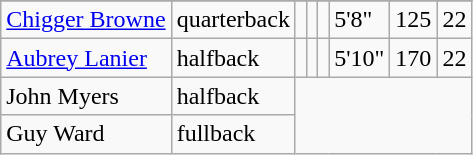<table class="wikitable">
<tr>
</tr>
<tr>
<td><a href='#'>Chigger Browne</a></td>
<td>quarterback</td>
<td></td>
<td></td>
<td></td>
<td>5'8"</td>
<td>125</td>
<td>22</td>
</tr>
<tr>
<td><a href='#'>Aubrey Lanier</a></td>
<td>halfback</td>
<td></td>
<td></td>
<td></td>
<td>5'10"</td>
<td>170</td>
<td>22</td>
</tr>
<tr>
<td>John Myers</td>
<td>halfback</td>
</tr>
<tr>
<td>Guy Ward</td>
<td>fullback</td>
</tr>
</table>
